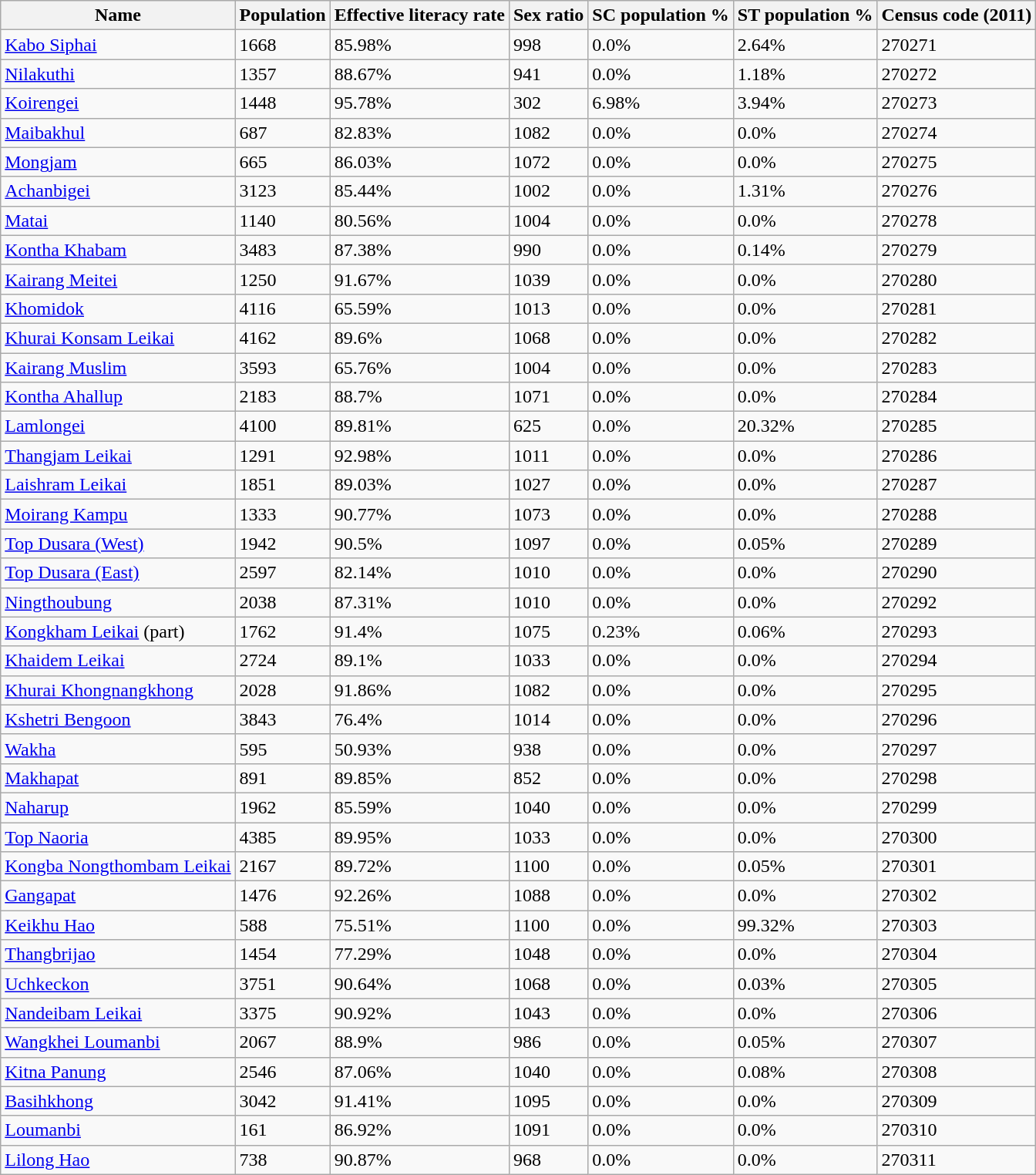<table class="wikitable sortable">
<tr>
<th>Name</th>
<th>Population</th>
<th>Effective literacy rate</th>
<th>Sex ratio</th>
<th>SC population %</th>
<th>ST population %</th>
<th>Census code (2011)</th>
</tr>
<tr>
<td><a href='#'>Kabo Siphai</a></td>
<td>1668</td>
<td>85.98%</td>
<td>998</td>
<td>0.0%</td>
<td>2.64%</td>
<td>270271</td>
</tr>
<tr>
<td><a href='#'>Nilakuthi</a></td>
<td>1357</td>
<td>88.67%</td>
<td>941</td>
<td>0.0%</td>
<td>1.18%</td>
<td>270272</td>
</tr>
<tr>
<td><a href='#'>Koirengei</a></td>
<td>1448</td>
<td>95.78%</td>
<td>302</td>
<td>6.98%</td>
<td>3.94%</td>
<td>270273</td>
</tr>
<tr>
<td><a href='#'>Maibakhul</a></td>
<td>687</td>
<td>82.83%</td>
<td>1082</td>
<td>0.0%</td>
<td>0.0%</td>
<td>270274</td>
</tr>
<tr>
<td><a href='#'>Mongjam</a></td>
<td>665</td>
<td>86.03%</td>
<td>1072</td>
<td>0.0%</td>
<td>0.0%</td>
<td>270275</td>
</tr>
<tr>
<td><a href='#'>Achanbigei</a></td>
<td>3123</td>
<td>85.44%</td>
<td>1002</td>
<td>0.0%</td>
<td>1.31%</td>
<td>270276</td>
</tr>
<tr>
<td><a href='#'>Matai</a></td>
<td>1140</td>
<td>80.56%</td>
<td>1004</td>
<td>0.0%</td>
<td>0.0%</td>
<td>270278</td>
</tr>
<tr>
<td><a href='#'>Kontha Khabam</a></td>
<td>3483</td>
<td>87.38%</td>
<td>990</td>
<td>0.0%</td>
<td>0.14%</td>
<td>270279</td>
</tr>
<tr>
<td><a href='#'>Kairang Meitei</a></td>
<td>1250</td>
<td>91.67%</td>
<td>1039</td>
<td>0.0%</td>
<td>0.0%</td>
<td>270280</td>
</tr>
<tr>
<td><a href='#'>Khomidok</a></td>
<td>4116</td>
<td>65.59%</td>
<td>1013</td>
<td>0.0%</td>
<td>0.0%</td>
<td>270281</td>
</tr>
<tr>
<td><a href='#'>Khurai Konsam Leikai</a></td>
<td>4162</td>
<td>89.6%</td>
<td>1068</td>
<td>0.0%</td>
<td>0.0%</td>
<td>270282</td>
</tr>
<tr>
<td><a href='#'>Kairang Muslim</a></td>
<td>3593</td>
<td>65.76%</td>
<td>1004</td>
<td>0.0%</td>
<td>0.0%</td>
<td>270283</td>
</tr>
<tr>
<td><a href='#'>Kontha Ahallup</a></td>
<td>2183</td>
<td>88.7%</td>
<td>1071</td>
<td>0.0%</td>
<td>0.0%</td>
<td>270284</td>
</tr>
<tr>
<td><a href='#'>Lamlongei</a></td>
<td>4100</td>
<td>89.81%</td>
<td>625</td>
<td>0.0%</td>
<td>20.32%</td>
<td>270285</td>
</tr>
<tr>
<td><a href='#'>Thangjam Leikai</a></td>
<td>1291</td>
<td>92.98%</td>
<td>1011</td>
<td>0.0%</td>
<td>0.0%</td>
<td>270286</td>
</tr>
<tr>
<td><a href='#'>Laishram Leikai</a></td>
<td>1851</td>
<td>89.03%</td>
<td>1027</td>
<td>0.0%</td>
<td>0.0%</td>
<td>270287</td>
</tr>
<tr>
<td><a href='#'>Moirang Kampu</a></td>
<td>1333</td>
<td>90.77%</td>
<td>1073</td>
<td>0.0%</td>
<td>0.0%</td>
<td>270288</td>
</tr>
<tr>
<td><a href='#'>Top Dusara (West)</a></td>
<td>1942</td>
<td>90.5%</td>
<td>1097</td>
<td>0.0%</td>
<td>0.05%</td>
<td>270289</td>
</tr>
<tr>
<td><a href='#'>Top Dusara (East)</a></td>
<td>2597</td>
<td>82.14%</td>
<td>1010</td>
<td>0.0%</td>
<td>0.0%</td>
<td>270290</td>
</tr>
<tr>
<td><a href='#'>Ningthoubung</a></td>
<td>2038</td>
<td>87.31%</td>
<td>1010</td>
<td>0.0%</td>
<td>0.0%</td>
<td>270292</td>
</tr>
<tr>
<td><a href='#'>Kongkham Leikai</a> (part)</td>
<td>1762</td>
<td>91.4%</td>
<td>1075</td>
<td>0.23%</td>
<td>0.06%</td>
<td>270293</td>
</tr>
<tr>
<td><a href='#'>Khaidem Leikai</a></td>
<td>2724</td>
<td>89.1%</td>
<td>1033</td>
<td>0.0%</td>
<td>0.0%</td>
<td>270294</td>
</tr>
<tr>
<td><a href='#'>Khurai Khongnangkhong</a></td>
<td>2028</td>
<td>91.86%</td>
<td>1082</td>
<td>0.0%</td>
<td>0.0%</td>
<td>270295</td>
</tr>
<tr>
<td><a href='#'>Kshetri Bengoon</a></td>
<td>3843</td>
<td>76.4%</td>
<td>1014</td>
<td>0.0%</td>
<td>0.0%</td>
<td>270296</td>
</tr>
<tr>
<td><a href='#'>Wakha</a></td>
<td>595</td>
<td>50.93%</td>
<td>938</td>
<td>0.0%</td>
<td>0.0%</td>
<td>270297</td>
</tr>
<tr>
<td><a href='#'>Makhapat</a></td>
<td>891</td>
<td>89.85%</td>
<td>852</td>
<td>0.0%</td>
<td>0.0%</td>
<td>270298</td>
</tr>
<tr>
<td><a href='#'>Naharup</a></td>
<td>1962</td>
<td>85.59%</td>
<td>1040</td>
<td>0.0%</td>
<td>0.0%</td>
<td>270299</td>
</tr>
<tr>
<td><a href='#'>Top Naoria</a></td>
<td>4385</td>
<td>89.95%</td>
<td>1033</td>
<td>0.0%</td>
<td>0.0%</td>
<td>270300</td>
</tr>
<tr>
<td><a href='#'>Kongba Nongthombam Leikai</a></td>
<td>2167</td>
<td>89.72%</td>
<td>1100</td>
<td>0.0%</td>
<td>0.05%</td>
<td>270301</td>
</tr>
<tr>
<td><a href='#'>Gangapat</a></td>
<td>1476</td>
<td>92.26%</td>
<td>1088</td>
<td>0.0%</td>
<td>0.0%</td>
<td>270302</td>
</tr>
<tr>
<td><a href='#'>Keikhu Hao</a></td>
<td>588</td>
<td>75.51%</td>
<td>1100</td>
<td>0.0%</td>
<td>99.32%</td>
<td>270303</td>
</tr>
<tr>
<td><a href='#'>Thangbrijao</a></td>
<td>1454</td>
<td>77.29%</td>
<td>1048</td>
<td>0.0%</td>
<td>0.0%</td>
<td>270304</td>
</tr>
<tr>
<td><a href='#'>Uchkeckon</a></td>
<td>3751</td>
<td>90.64%</td>
<td>1068</td>
<td>0.0%</td>
<td>0.03%</td>
<td>270305</td>
</tr>
<tr>
<td><a href='#'>Nandeibam Leikai</a></td>
<td>3375</td>
<td>90.92%</td>
<td>1043</td>
<td>0.0%</td>
<td>0.0%</td>
<td>270306</td>
</tr>
<tr>
<td><a href='#'>Wangkhei Loumanbi</a></td>
<td>2067</td>
<td>88.9%</td>
<td>986</td>
<td>0.0%</td>
<td>0.05%</td>
<td>270307</td>
</tr>
<tr>
<td><a href='#'>Kitna Panung</a></td>
<td>2546</td>
<td>87.06%</td>
<td>1040</td>
<td>0.0%</td>
<td>0.08%</td>
<td>270308</td>
</tr>
<tr>
<td><a href='#'>Basihkhong</a></td>
<td>3042</td>
<td>91.41%</td>
<td>1095</td>
<td>0.0%</td>
<td>0.0%</td>
<td>270309</td>
</tr>
<tr>
<td><a href='#'>Loumanbi</a></td>
<td>161</td>
<td>86.92%</td>
<td>1091</td>
<td>0.0%</td>
<td>0.0%</td>
<td>270310</td>
</tr>
<tr>
<td><a href='#'>Lilong Hao</a></td>
<td>738</td>
<td>90.87%</td>
<td>968</td>
<td>0.0%</td>
<td>0.0%</td>
<td>270311</td>
</tr>
</table>
